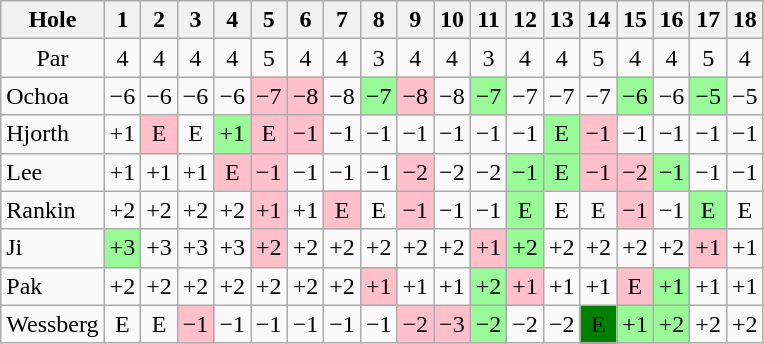<table class="wikitable" style="text-align:center">
<tr>
<th>Hole</th>
<th>1</th>
<th>2</th>
<th>3</th>
<th>4</th>
<th>5</th>
<th>6</th>
<th>7</th>
<th>8</th>
<th>9</th>
<th>10</th>
<th>11</th>
<th>12</th>
<th>13</th>
<th>14</th>
<th>15</th>
<th>16</th>
<th>17</th>
<th>18</th>
</tr>
<tr>
<td>Par</td>
<td>4</td>
<td>4</td>
<td>4</td>
<td>4</td>
<td>5</td>
<td>4</td>
<td>4</td>
<td>3</td>
<td>4</td>
<td>4</td>
<td>3</td>
<td>4</td>
<td>4</td>
<td>5</td>
<td>4</td>
<td>4</td>
<td>5</td>
<td>4</td>
</tr>
<tr>
<td align=left> Ochoa</td>
<td>−6</td>
<td>−6</td>
<td>−6</td>
<td>−6</td>
<td style="background: Pink;">−7</td>
<td style="background: Pink;">−8</td>
<td>−8</td>
<td style="background: PaleGreen;">−7</td>
<td style="background: Pink;">−8</td>
<td>−8</td>
<td style="background: PaleGreen;">−7</td>
<td>−7</td>
<td>−7</td>
<td>−7</td>
<td style="background: PaleGreen;">−6</td>
<td>−6</td>
<td style="background: PaleGreen;">−5</td>
<td>−5</td>
</tr>
<tr>
<td align=left> Hjorth</td>
<td>+1</td>
<td style="background: Pink;">E</td>
<td>E</td>
<td style="background: PaleGreen;">+1</td>
<td style="background: Pink;">E</td>
<td style="background: Pink;">−1</td>
<td>−1</td>
<td>−1</td>
<td>−1</td>
<td>−1</td>
<td>−1</td>
<td>−1</td>
<td style="background: PaleGreen;">E</td>
<td style="background: Pink;">−1</td>
<td>−1</td>
<td>−1</td>
<td>−1</td>
<td>−1</td>
</tr>
<tr>
<td align=left> Lee</td>
<td>+1</td>
<td>+1</td>
<td>+1</td>
<td style="background: Pink;">E</td>
<td style="background: Pink;">−1</td>
<td>−1</td>
<td>−1</td>
<td>−1</td>
<td style="background: Pink;">−2</td>
<td>−2</td>
<td>−2</td>
<td style="background: PaleGreen;">−1</td>
<td style="background: PaleGreen;">E</td>
<td style="background: Pink;">−1</td>
<td style="background: Pink;">−2</td>
<td style="background: PaleGreen;">−1</td>
<td>−1</td>
<td>−1</td>
</tr>
<tr>
<td align=left> Rankin</td>
<td>+2</td>
<td>+2</td>
<td>+2</td>
<td>+2</td>
<td style="background: Pink;">+1</td>
<td>+1</td>
<td style="background: Pink;">E</td>
<td>E</td>
<td style="background: Pink;">−1</td>
<td>−1</td>
<td>−1</td>
<td style="background: PaleGreen;">E</td>
<td>E</td>
<td>E</td>
<td style="background: Pink;">−1</td>
<td>−1</td>
<td style="background: PaleGreen;">E</td>
<td>E</td>
</tr>
<tr>
<td align=left> Ji</td>
<td style="background: PaleGreen;">+3</td>
<td>+3</td>
<td>+3</td>
<td>+3</td>
<td style="background: Pink;">+2</td>
<td>+2</td>
<td>+2</td>
<td>+2</td>
<td>+2</td>
<td>+2</td>
<td style="background: Pink;">+1</td>
<td style="background: PaleGreen;">+2</td>
<td>+2</td>
<td>+2</td>
<td>+2</td>
<td>+2</td>
<td style="background: Pink;">+1</td>
<td>+1</td>
</tr>
<tr>
<td align=left> Pak</td>
<td>+2</td>
<td>+2</td>
<td>+2</td>
<td>+2</td>
<td>+2</td>
<td>+2</td>
<td>+2</td>
<td style="background: Pink;">+1</td>
<td>+1</td>
<td>+1</td>
<td style="background: PaleGreen;">+2</td>
<td style="background: Pink;">+1</td>
<td>+1</td>
<td>+1</td>
<td style="background: Pink;">E</td>
<td style="background: PaleGreen;">+1</td>
<td>+1</td>
<td>+1</td>
</tr>
<tr>
<td align=left> Wessberg</td>
<td>E</td>
<td>E</td>
<td style="background: Pink;">−1</td>
<td>−1</td>
<td>−1</td>
<td>−1</td>
<td>−1</td>
<td>−1</td>
<td style="background: Pink;">−2</td>
<td style="background: Pink;">−3</td>
<td style="background: PaleGreen;">−2</td>
<td>−2</td>
<td>−2</td>
<td style="background: Green;">E</td>
<td style="background: PaleGreen;">+1</td>
<td style="background: PaleGreen;">+2</td>
<td>+2</td>
<td>+2</td>
</tr>
</table>
